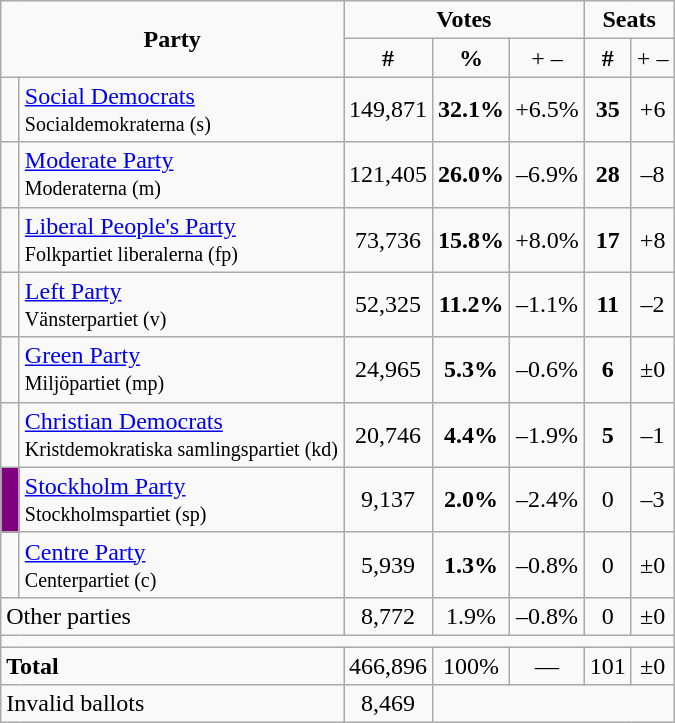<table class="wikitable">
<tr>
<td colspan=2 rowspan=2 align="center"><strong>Party</strong></td>
<td colspan=3 align="center"><strong>Votes</strong></td>
<td colspan=2 align="center"><strong>Seats</strong></td>
</tr>
<tr>
<td align="center"><strong>#</strong></td>
<td align="center"><strong>%</strong></td>
<td align="center">+ –</td>
<td align="center"><strong>#</strong></td>
<td align="center">+ –</td>
</tr>
<tr>
<td bgcolor=></td>
<td align="left"><a href='#'>Social Democrats</a><br><small>Socialdemokraterna (s)</small></td>
<td align="center">149,871</td>
<td align="center"><strong>32.1%</strong></td>
<td align="center">+6.5%</td>
<td align="center"><strong>35</strong></td>
<td align="center">+6</td>
</tr>
<tr>
<td bgcolor=></td>
<td align="left"><a href='#'>Moderate Party</a><br><small>Moderaterna (m)</small></td>
<td align="center">121,405</td>
<td align="center"><strong>26.0%</strong></td>
<td align="center">–6.9%</td>
<td align="center"><strong>28</strong></td>
<td align="center">–8</td>
</tr>
<tr>
<td bgcolor=></td>
<td align="left"><a href='#'>Liberal People's Party</a><br><small>Folkpartiet liberalerna (fp)</small></td>
<td align="center">73,736</td>
<td align="center"><strong>15.8%</strong></td>
<td align="center">+8.0%</td>
<td align="center"><strong>17</strong></td>
<td align="center">+8</td>
</tr>
<tr>
<td bgcolor=></td>
<td align="left"><a href='#'>Left Party</a><br><small>Vänsterpartiet (v)</small></td>
<td align="center">52,325</td>
<td align="center"><strong>11.2%</strong></td>
<td align="center">–1.1%</td>
<td align="center"><strong>11</strong></td>
<td align="center">–2</td>
</tr>
<tr>
<td bgcolor=></td>
<td align="left"><a href='#'>Green Party</a><br><small>Miljöpartiet (mp)</small></td>
<td align="center">24,965</td>
<td align="center"><strong>5.3%</strong></td>
<td align="center">–0.6%</td>
<td align="center"><strong>6</strong></td>
<td align="center">±0</td>
</tr>
<tr>
<td bgcolor=></td>
<td align="left"><a href='#'>Christian Democrats</a><br><small>Kristdemokratiska samlingspartiet (kd)</small></td>
<td align="center">20,746</td>
<td align="center"><strong>4.4%</strong></td>
<td align="center">–1.9%</td>
<td align="center"><strong>5</strong></td>
<td align="center">–1</td>
</tr>
<tr>
<td bgcolor="purple" width="5"></td>
<td align="left"><a href='#'>Stockholm Party</a><br><small>Stockholmspartiet (sp)</small></td>
<td align="center">9,137</td>
<td align="center"><strong>2.0%</strong></td>
<td align="center">–2.4%</td>
<td align="center">0</td>
<td align="center">–3</td>
</tr>
<tr>
<td bgcolor=></td>
<td align="left"><a href='#'>Centre Party</a><br><small>Centerpartiet (c)</small></td>
<td align="center">5,939</td>
<td align="center"><strong>1.3%</strong></td>
<td align="center">–0.8%</td>
<td align="center">0</td>
<td align="center">±0</td>
</tr>
<tr>
<td colspan="2" align="left">Other parties</td>
<td align="center">8,772</td>
<td align="center">1.9%</td>
<td align="center">–0.8%</td>
<td align="center">0</td>
<td align="center">±0</td>
</tr>
<tr>
<td colspan=7></td>
</tr>
<tr>
<td colspan="2" align="left"><strong>Total</strong></td>
<td align="center">466,896</td>
<td align="center">100%</td>
<td align="center">—</td>
<td align="center">101</td>
<td align="center">±0</td>
</tr>
<tr>
<td colspan="2" align="left">Invalid ballots</td>
<td align="center">8,469</td>
</tr>
</table>
